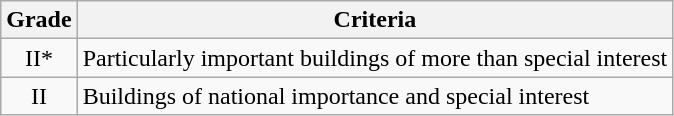<table class="wikitable">
<tr>
<th>Grade</th>
<th>Criteria</th>
</tr>
<tr>
<td align="center" >II*</td>
<td>Particularly important buildings of more than special interest</td>
</tr>
<tr>
<td align="center" >II</td>
<td>Buildings of national importance and special interest</td>
</tr>
</table>
